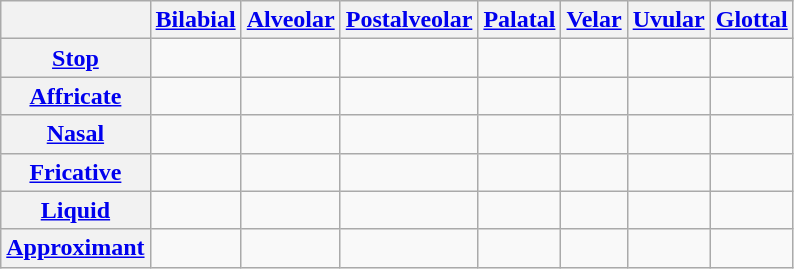<table class="wikitable">
<tr>
<th></th>
<th><a href='#'>Bilabial</a></th>
<th><a href='#'>Alveolar</a></th>
<th><a href='#'>Postalveolar</a></th>
<th><a href='#'>Palatal</a></th>
<th><a href='#'>Velar</a></th>
<th><a href='#'>Uvular</a></th>
<th><a href='#'>Glottal</a></th>
</tr>
<tr>
<th><strong><a href='#'>Stop</a></strong></th>
<td align=center><a href='#'></a>  <a href='#'></a></td>
<td align=center><a href='#'></a>  <a href='#'></a></td>
<td> </td>
<td> </td>
<td align=center><a href='#'></a>  <a href='#'></a></td>
<td> </td>
<td> </td>
</tr>
<tr>
<th><strong><a href='#'>Affricate</a></strong></th>
<td> </td>
<td align=center><a href='#'></a>  <a href='#'></a></td>
<td align=center><a href='#'></a>  <a href='#'></a></td>
<td> </td>
<td> </td>
<td> </td>
<td> </td>
</tr>
<tr>
<th><strong><a href='#'>Nasal</a></strong></th>
<td align=center><a href='#'></a></td>
<td align=center><a href='#'></a></td>
<td> </td>
<td> </td>
<td> </td>
<td align=center><a href='#'></a></td>
<td> </td>
</tr>
<tr>
<th><strong><a href='#'>Fricative</a></strong></th>
<td align=center><a href='#'></a></td>
<td align=center><a href='#'></a>  <a href='#'></a></td>
<td align=center><a href='#'></a>  <a href='#'></a></td>
<td align=center><a href='#'></a></td>
<td> </td>
<td> </td>
<td align=center><a href='#'></a></td>
</tr>
<tr>
<th><strong><a href='#'>Liquid</a></strong></th>
<td> </td>
<td> </td>
<td align=center></td>
<td> </td>
<td> </td>
<td> </td>
<td> </td>
</tr>
<tr>
<th><strong><a href='#'>Approximant</a></strong></th>
<td> </td>
<td> </td>
<td> </td>
<td align=center><a href='#'></a></td>
<td align=center><a href='#'></a></td>
<td> </td>
<td> </td>
</tr>
</table>
